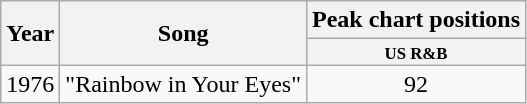<table class="wikitable">
<tr>
<th scope="col" rowspan="2">Year</th>
<th scope="col" rowspan="2">Song</th>
<th scope="col" colspan="10">Peak chart positions</th>
</tr>
<tr>
<th scope="col" style="font-size:70%;">US R&B</th>
</tr>
<tr>
<td>1976</td>
<td>"Rainbow in Your Eyes"</td>
<td style="text-align:center;">92</td>
</tr>
</table>
